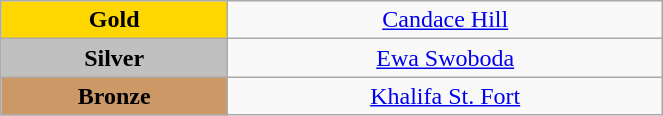<table class="wikitable" style=" text-align:center; " width="35%">
<tr>
<td style="background:gold"><strong>Gold</strong></td>
<td><a href='#'>Candace Hill</a> <br><small></small></td>
</tr>
<tr>
<td style="background:silver"><strong>Silver</strong></td>
<td><a href='#'>Ewa Swoboda</a><br><small> </small></td>
</tr>
<tr>
<td style="background:#cc9966"><strong>Bronze</strong></td>
<td><a href='#'>Khalifa St. Fort</a> <br><small></small></td>
</tr>
</table>
